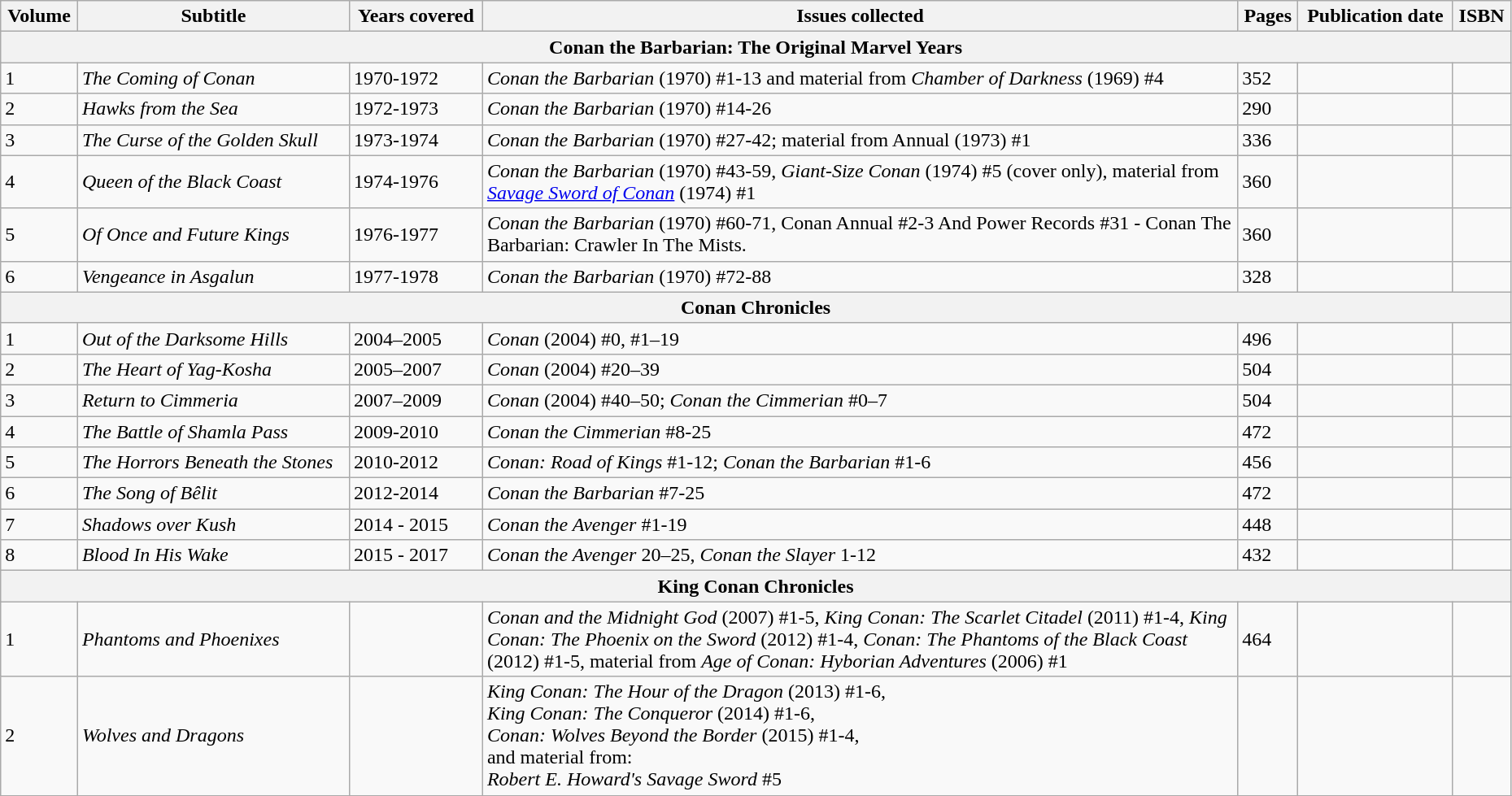<table class="wikitable sortable" width=98%>
<tr>
<th>Volume</th>
<th width="18%">Subtitle</th>
<th>Years covered</th>
<th class="unsortable" width="50%">Issues collected</th>
<th>Pages</th>
<th>Publication date</th>
<th class="unsortable">ISBN</th>
</tr>
<tr>
<th colspan="8">Conan the Barbarian: The Original Marvel Years</th>
</tr>
<tr>
<td>1</td>
<td><em>The Coming of Conan</em></td>
<td>1970-1972</td>
<td><em>Conan the Barbarian</em> (1970) #1-13 and material from <em>Chamber of Darkness</em> (1969) #4</td>
<td>352</td>
<td></td>
<td></td>
</tr>
<tr>
<td>2</td>
<td><em>Hawks from the Sea</em></td>
<td>1972-1973</td>
<td><em>Conan the Barbarian</em> (1970) #14-26</td>
<td>290</td>
<td></td>
<td></td>
</tr>
<tr>
<td>3</td>
<td><em>The Curse of the Golden Skull</em></td>
<td>1973-1974</td>
<td><em>Conan the Barbarian</em> (1970) #27-42; material from Annual (1973) #1</td>
<td>336</td>
<td></td>
<td></td>
</tr>
<tr>
<td>4</td>
<td><em>Queen of the Black Coast</em></td>
<td>1974-1976</td>
<td><em>Conan the Barbarian</em> (1970) #43-59, <em>Giant-Size Conan</em> (1974) #5 (cover only), material from <em><a href='#'>Savage Sword of Conan</a></em> (1974) #1</td>
<td>360</td>
<td></td>
<td></td>
</tr>
<tr>
<td>5</td>
<td><em>Of Once and Future Kings</em></td>
<td>1976-1977</td>
<td><em>Conan the Barbarian</em> (1970) #60-71, Conan Annual #2-3 And Power Records #31 - Conan The Barbarian: Crawler In The Mists.</td>
<td>360</td>
<td></td>
<td></td>
</tr>
<tr>
<td>6</td>
<td><em>Vengeance in Asgalun</em></td>
<td>1977-1978</td>
<td><em>Conan the Barbarian</em> (1970) #72-88</td>
<td>328</td>
<td></td>
<td></td>
</tr>
<tr>
<th colspan="7">Conan Chronicles</th>
</tr>
<tr>
<td>1</td>
<td><em>Out of the Darksome Hills</em></td>
<td>2004–2005</td>
<td><em>Conan</em> (2004) #0, #1–19</td>
<td>496</td>
<td></td>
<td></td>
</tr>
<tr>
<td>2</td>
<td><em>The Heart of Yag-Kosha</em></td>
<td>2005–2007</td>
<td><em>Conan</em> (2004) #20–39</td>
<td>504</td>
<td></td>
<td></td>
</tr>
<tr>
<td>3</td>
<td><em>Return to Cimmeria</em></td>
<td>2007–2009</td>
<td><em>Conan</em> (2004) #40–50; <em>Conan the Cimmerian</em> #0–7</td>
<td>504</td>
<td></td>
<td></td>
</tr>
<tr>
<td>4</td>
<td><em>The Battle of Shamla Pass</em></td>
<td>2009-2010</td>
<td><em>Conan the Cimmerian</em> #8-25</td>
<td>472</td>
<td></td>
<td></td>
</tr>
<tr>
<td>5</td>
<td><em>The Horrors Beneath the Stones</em></td>
<td>2010-2012</td>
<td><em>Conan: Road of Kings</em> #1-12; <em>Conan the Barbarian</em> #1-6</td>
<td>456</td>
<td></td>
<td></td>
</tr>
<tr>
<td>6</td>
<td><em>The Song of Bêlit</em></td>
<td>2012-2014</td>
<td><em>Conan the Barbarian</em> #7-25</td>
<td>472</td>
<td></td>
<td></td>
</tr>
<tr>
<td>7</td>
<td><em>Shadows over Kush</em></td>
<td>2014 - 2015</td>
<td><em>Conan the Avenger</em> #1-19</td>
<td>448</td>
<td></td>
<td></td>
</tr>
<tr>
<td>8</td>
<td><em>Blood In His Wake</em></td>
<td>2015 - 2017</td>
<td><em>Conan the Avenger</em> 20–25,  <em>Conan the Slayer</em> 1-12</td>
<td>432</td>
<td></td>
<td></td>
</tr>
<tr>
<th colspan="7">King Conan Chronicles</th>
</tr>
<tr>
<td>1</td>
<td><em>Phantoms and Phoenixes</em></td>
<td></td>
<td><em>Conan and the Midnight God</em> (2007) #1-5, <em>King Conan: The Scarlet Citadel</em> (2011) #1-4, <em>King Conan: The Phoenix on the Sword</em> (2012) #1-4, <em>Conan: The Phantoms of the Black Coast</em> (2012) #1-5, material from <em>Age of Conan: Hyborian Adventures</em> (2006) #1</td>
<td>464</td>
<td></td>
<td></td>
</tr>
<tr>
<td>2</td>
<td><em>Wolves and Dragons</em></td>
<td></td>
<td><em>King Conan: The Hour of the Dragon</em> (2013) #1-6,<br> <em>King Conan: The Conqueror</em> (2014) #1-6,<br> <em>Conan: Wolves Beyond the Border</em> (2015) #1-4,<br>and material from:<br><em>Robert E. Howard's Savage Sword</em> #5</td>
<td></td>
<td></td>
<td></td>
</tr>
<tr>
</tr>
</table>
